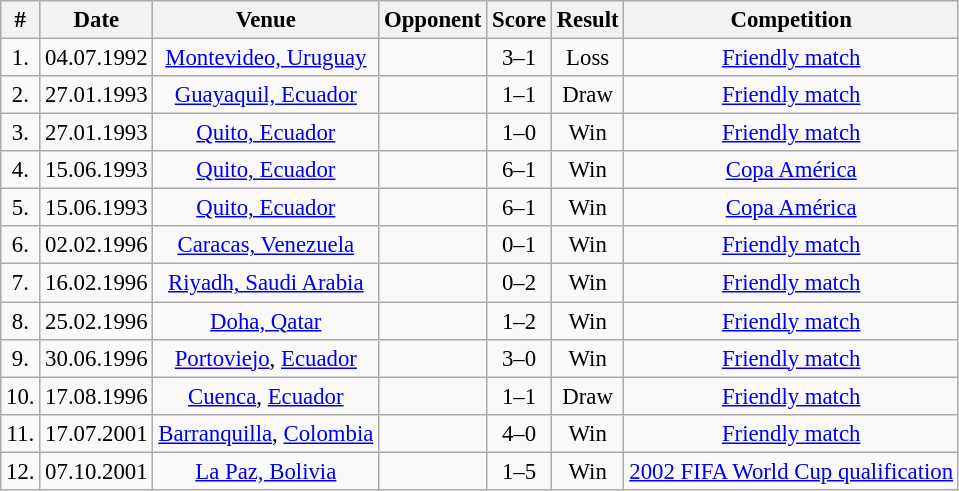<table class="wikitable" style="font-size:95%; text-align:center;">
<tr>
<th>#</th>
<th>Date</th>
<th>Venue</th>
<th>Opponent</th>
<th>Score</th>
<th>Result</th>
<th>Competition</th>
</tr>
<tr>
<td>1.</td>
<td>04.07.1992</td>
<td><a href='#'>Montevideo, Uruguay</a></td>
<td></td>
<td>3–1</td>
<td>Loss</td>
<td><a href='#'>Friendly match</a></td>
</tr>
<tr>
<td>2.</td>
<td>27.01.1993</td>
<td><a href='#'>Guayaquil, Ecuador</a></td>
<td></td>
<td>1–1</td>
<td>Draw</td>
<td><a href='#'>Friendly match</a></td>
</tr>
<tr>
<td>3.</td>
<td>27.01.1993</td>
<td><a href='#'>Quito, Ecuador</a></td>
<td></td>
<td>1–0</td>
<td>Win</td>
<td><a href='#'>Friendly match</a></td>
</tr>
<tr>
<td>4.</td>
<td>15.06.1993</td>
<td><a href='#'>Quito, Ecuador</a></td>
<td></td>
<td>6–1</td>
<td>Win</td>
<td><a href='#'>Copa América</a></td>
</tr>
<tr>
<td>5.</td>
<td>15.06.1993</td>
<td><a href='#'>Quito, Ecuador</a></td>
<td></td>
<td>6–1</td>
<td>Win</td>
<td><a href='#'>Copa América</a></td>
</tr>
<tr>
<td>6.</td>
<td>02.02.1996</td>
<td><a href='#'>Caracas, Venezuela</a></td>
<td></td>
<td>0–1</td>
<td>Win</td>
<td><a href='#'>Friendly match</a></td>
</tr>
<tr>
<td>7.</td>
<td>16.02.1996</td>
<td><a href='#'>Riyadh, Saudi Arabia</a></td>
<td></td>
<td>0–2</td>
<td>Win</td>
<td><a href='#'>Friendly match</a></td>
</tr>
<tr>
<td>8.</td>
<td>25.02.1996</td>
<td><a href='#'>Doha, Qatar</a></td>
<td></td>
<td>1–2</td>
<td>Win</td>
<td><a href='#'>Friendly match</a></td>
</tr>
<tr>
<td>9.</td>
<td>30.06.1996</td>
<td><a href='#'>Portoviejo</a>, <a href='#'>Ecuador</a></td>
<td></td>
<td>3–0</td>
<td>Win</td>
<td><a href='#'>Friendly match</a></td>
</tr>
<tr>
<td>10.</td>
<td>17.08.1996</td>
<td><a href='#'>Cuenca</a>, <a href='#'>Ecuador</a></td>
<td></td>
<td>1–1</td>
<td>Draw</td>
<td><a href='#'>Friendly match</a></td>
</tr>
<tr>
<td>11.</td>
<td>17.07.2001</td>
<td><a href='#'>Barranquilla</a>, <a href='#'>Colombia</a></td>
<td></td>
<td>4–0</td>
<td>Win</td>
<td><a href='#'>Friendly match</a></td>
</tr>
<tr>
<td>12.</td>
<td>07.10.2001</td>
<td><a href='#'>La Paz, Bolivia</a></td>
<td></td>
<td>1–5</td>
<td>Win</td>
<td><a href='#'>2002 FIFA World Cup qualification</a></td>
</tr>
</table>
